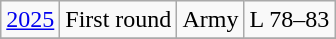<table class="wikitable">
<tr align="center">
<td><a href='#'>2025</a></td>
<td>First round</td>
<td>Army</td>
<td>L 78–83</td>
</tr>
<tr>
</tr>
</table>
